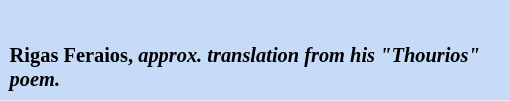<table class="toccolours" style="float: right; margin-left: 0.5em; margin-right: 1em; font-size: 85%; background:#c6dbf7; color:black; width:25em; max-width: 35%;" cellspacing="5">
<tr>
<td style="text-align: left;"><br></td>
</tr>
<tr>
<td style="text-align: left;"><strong>Rigas Feraios, <em>approx. translation from his "Thourios" poem.<strong><em></td>
</tr>
</table>
